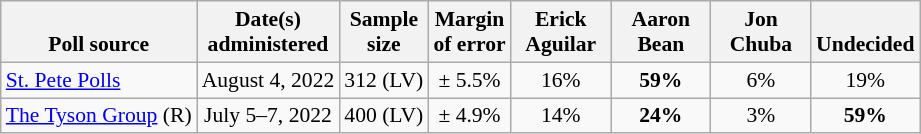<table class="wikitable" style="font-size:90%;text-align:center;">
<tr valign=bottom>
<th>Poll source</th>
<th>Date(s)<br>administered</th>
<th>Sample<br>size</th>
<th>Margin<br>of error</th>
<th style="width:60px;">Erick<br>Aguilar</th>
<th style="width:60px;">Aaron<br>Bean</th>
<th style="width:60px;">Jon<br>Chuba</th>
<th>Undecided</th>
</tr>
<tr>
<td style="text-align:left;"><a href='#'>St. Pete Polls</a></td>
<td>August 4, 2022</td>
<td>312 (LV)</td>
<td>± 5.5%</td>
<td>16%</td>
<td><strong>59%</strong></td>
<td>6%</td>
<td>19%</td>
</tr>
<tr>
<td style="text-align:left;"><a href='#'>The Tyson Group</a> (R)</td>
<td>July 5–7, 2022</td>
<td>400 (LV)</td>
<td>± 4.9%</td>
<td>14%</td>
<td><strong>24%</strong></td>
<td>3%</td>
<td><strong>59%</strong></td>
</tr>
</table>
